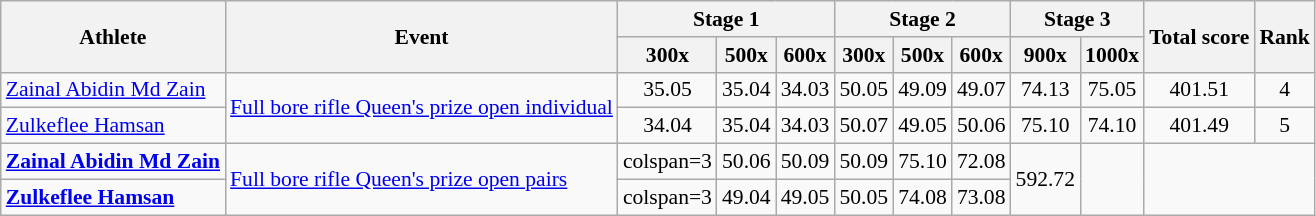<table class="wikitable" style="font-size:90%;">
<tr>
<th rowspan=2>Athlete</th>
<th rowspan=2>Event</th>
<th colspan=3>Stage 1</th>
<th colspan=3>Stage 2</th>
<th colspan=2>Stage 3</th>
<th rowspan=2>Total score</th>
<th rowspan=2>Rank</th>
</tr>
<tr>
<th>300x</th>
<th>500x</th>
<th>600x</th>
<th>300x</th>
<th>500x</th>
<th>600x</th>
<th>900x</th>
<th>1000x</th>
</tr>
<tr align=center>
<td align=left><a href='#'>Zainal Abidin Md Zain</a></td>
<td align=left rowspan=2><a href='#'>Full bore rifle Queen's prize open individual</a></td>
<td>35.05</td>
<td>35.04</td>
<td>34.03</td>
<td>50.05</td>
<td>49.09</td>
<td>49.07</td>
<td>74.13</td>
<td>75.05</td>
<td>401.51</td>
<td>4</td>
</tr>
<tr align=center>
<td align=left><a href='#'>Zulkeflee Hamsan</a></td>
<td>34.04</td>
<td>35.04</td>
<td>34.03</td>
<td>50.07</td>
<td>49.05</td>
<td>50.06</td>
<td>75.10</td>
<td>74.10</td>
<td>401.49</td>
<td>5</td>
</tr>
<tr align=center>
<td align=left><strong><a href='#'>Zainal Abidin Md Zain</a></strong></td>
<td align=left rowspan=2><a href='#'>Full bore rifle Queen's prize open pairs</a></td>
<td>colspan=3 </td>
<td>50.06</td>
<td>50.09</td>
<td>50.09</td>
<td>75.10</td>
<td>72.08</td>
<td rowspan=2>592.72</td>
<td rowspan=2></td>
</tr>
<tr align=center>
<td align=left><strong><a href='#'>Zulkeflee Hamsan</a></strong></td>
<td>colspan=3 </td>
<td>49.04</td>
<td>49.05</td>
<td>50.05</td>
<td>74.08</td>
<td>73.08</td>
</tr>
</table>
